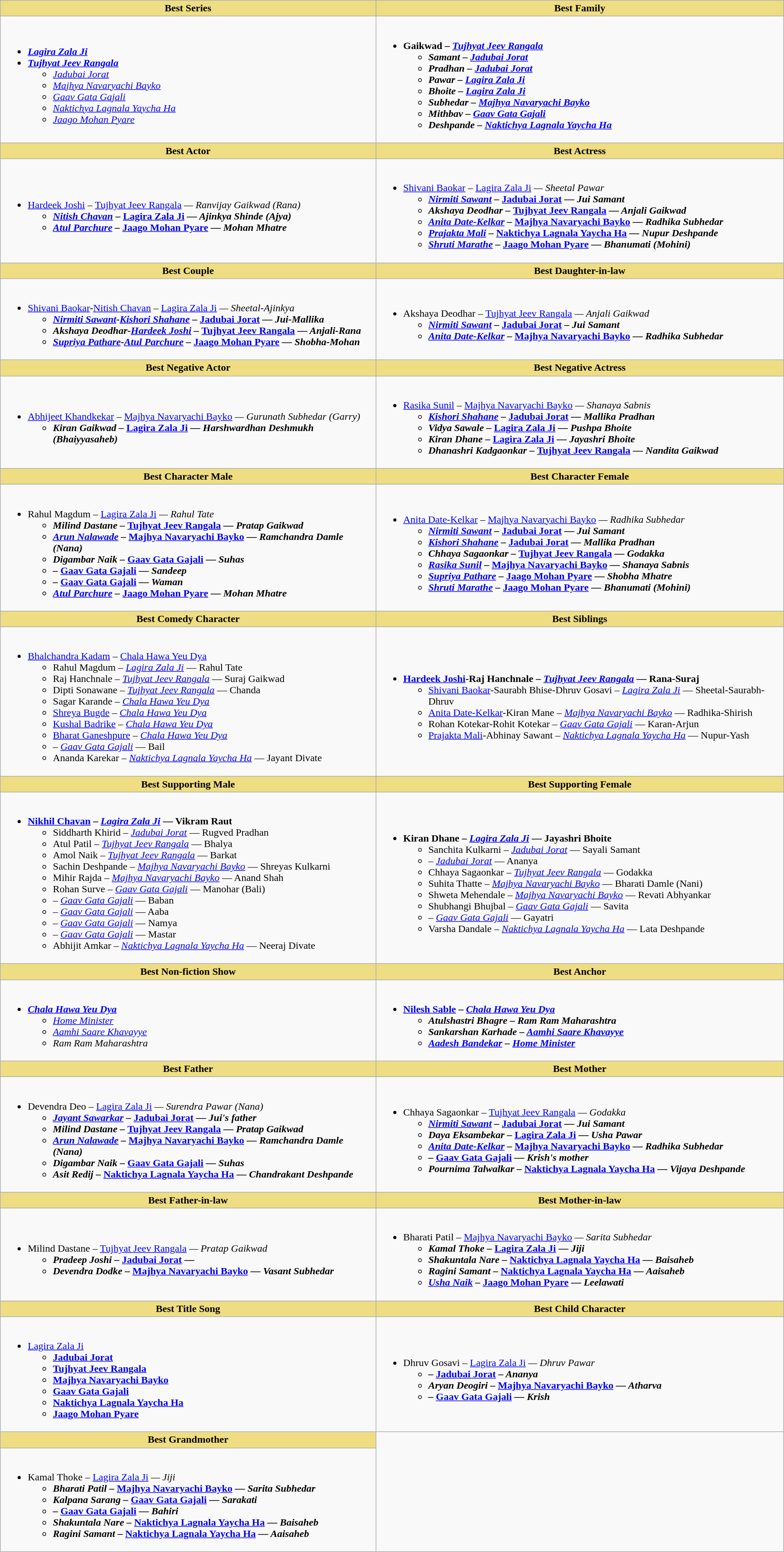<table class="wikitable">
<tr>
<th style="background:#EEDD82;">Best Series</th>
<th style="background:#EEDD82;">Best Family</th>
</tr>
<tr>
<td><br><ul><li><strong><em><a href='#'>Lagira Zala Ji</a></em></strong></li><li><strong><em><a href='#'>Tujhyat Jeev Rangala</a></em></strong><ul><li><em><a href='#'>Jadubai Jorat</a></em></li><li><em><a href='#'>Majhya Navaryachi Bayko</a></em></li><li><em><a href='#'>Gaav Gata Gajali</a></em></li><li><em><a href='#'>Naktichya Lagnala Yaycha Ha</a></em></li><li><em><a href='#'>Jaago Mohan Pyare</a></em></li></ul></li></ul></td>
<td><br><ul><li><strong>Gaikwad – <em><a href='#'>Tujhyat Jeev Rangala</a><strong><em><ul><li>Samant – </em><a href='#'>Jadubai Jorat</a><em></li><li>Pradhan – </em><a href='#'>Jadubai Jorat</a><em></li><li>Pawar – </em><a href='#'>Lagira Zala Ji</a><em></li><li>Bhoite – </em><a href='#'>Lagira Zala Ji</a><em></li><li>Subhedar – </em><a href='#'>Majhya Navaryachi Bayko</a><em></li><li>Mithbav – </em><a href='#'>Gaav Gata Gajali</a><em></li><li>Deshpande – </em><a href='#'>Naktichya Lagnala Yaycha Ha</a><em></li></ul></li></ul></td>
</tr>
<tr>
<th style="background:#EEDD82;">Best Actor</th>
<th style="background:#EEDD82;">Best Actress</th>
</tr>
<tr>
<td><br><ul><li></strong><a href='#'>Hardeek Joshi</a> – </em><a href='#'>Tujhyat Jeev Rangala</a><em> — Ranvijay Gaikwad (Rana)<strong><ul><li><a href='#'>Nitish Chavan</a> – </em><a href='#'>Lagira Zala Ji</a><em> — Ajinkya Shinde (Ajya)</li><li><a href='#'>Atul Parchure</a> – </em><a href='#'>Jaago Mohan Pyare</a><em> — Mohan Mhatre</li></ul></li></ul></td>
<td><br><ul><li></strong><a href='#'>Shivani Baokar</a> – </em><a href='#'>Lagira Zala Ji</a><em> — Sheetal Pawar<strong><ul><li><a href='#'>Nirmiti Sawant</a> – </em><a href='#'>Jadubai Jorat</a><em> — Jui Samant</li><li>Akshaya Deodhar – </em><a href='#'>Tujhyat Jeev Rangala</a><em> — Anjali Gaikwad</li><li><a href='#'>Anita Date-Kelkar</a> – </em><a href='#'>Majhya Navaryachi Bayko</a><em> — Radhika Subhedar</li><li><a href='#'>Prajakta Mali</a> – </em><a href='#'>Naktichya Lagnala Yaycha Ha</a><em> — Nupur Deshpande</li><li><a href='#'>Shruti Marathe</a> – </em><a href='#'>Jaago Mohan Pyare</a><em> — Bhanumati (Mohini)</li></ul></li></ul></td>
</tr>
<tr>
<th style="background:#EEDD82;">Best Couple</th>
<th style="background:#EEDD82;">Best Daughter-in-law</th>
</tr>
<tr>
<td><br><ul><li></strong><a href='#'>Shivani Baokar</a>-<a href='#'>Nitish Chavan</a> – </em><a href='#'>Lagira Zala Ji</a><em> — Sheetal-Ajinkya<strong><ul><li><a href='#'>Nirmiti Sawant</a>-<a href='#'>Kishori Shahane</a> – </em><a href='#'>Jadubai Jorat</a><em> — Jui-Mallika</li><li>Akshaya Deodhar-<a href='#'>Hardeek Joshi</a> – </em><a href='#'>Tujhyat Jeev Rangala</a><em> — Anjali-Rana</li><li><a href='#'>Supriya Pathare</a>-<a href='#'>Atul Parchure</a> – </em><a href='#'>Jaago Mohan Pyare</a><em> — Shobha-Mohan</li></ul></li></ul></td>
<td><br><ul><li></strong>Akshaya Deodhar – </em><a href='#'>Tujhyat Jeev Rangala</a><em> — Anjali Gaikwad<strong><ul><li><a href='#'>Nirmiti Sawant</a> – </em><a href='#'>Jadubai Jorat</a><em> – Jui Samant</li><li><a href='#'>Anita Date-Kelkar</a> – </em><a href='#'>Majhya Navaryachi Bayko</a><em> — Radhika Subhedar</li></ul></li></ul></td>
</tr>
<tr>
<th style="background:#EEDD82;">Best Negative Actor</th>
<th style="background:#EEDD82;">Best Negative Actress</th>
</tr>
<tr>
<td><br><ul><li></strong><a href='#'>Abhijeet Khandkekar</a> – </em><a href='#'>Majhya Navaryachi Bayko</a><em> —  Gurunath Subhedar (Garry)<strong><ul><li>Kiran Gaikwad – </em><a href='#'>Lagira Zala Ji</a><em> — Harshwardhan Deshmukh (Bhaiyyasaheb)</li></ul></li></ul></td>
<td><br><ul><li></strong><a href='#'>Rasika Sunil</a> – </em><a href='#'>Majhya Navaryachi Bayko</a><em> — Shanaya Sabnis<strong><ul><li><a href='#'>Kishori Shahane</a> – </em><a href='#'>Jadubai Jorat</a><em> — Mallika Pradhan</li><li>Vidya Sawale – </em><a href='#'>Lagira Zala Ji</a><em> — Pushpa Bhoite</li><li>Kiran Dhane – </em><a href='#'>Lagira Zala Ji</a><em> — Jayashri Bhoite</li><li>Dhanashri Kadgaonkar – </em><a href='#'>Tujhyat Jeev Rangala</a><em> — Nandita Gaikwad</li></ul></li></ul></td>
</tr>
<tr>
<th style="background:#EEDD82;">Best Character Male</th>
<th style="background:#EEDD82;">Best Character Female</th>
</tr>
<tr>
<td><br><ul><li></strong>Rahul Magdum – </em><a href='#'>Lagira Zala Ji</a><em> — Rahul Tate<strong><ul><li>Milind Dastane – </em><a href='#'>Tujhyat Jeev Rangala</a><em> — Pratap Gaikwad</li><li><a href='#'>Arun Nalawade</a> – </em><a href='#'>Majhya Navaryachi Bayko</a><em> — Ramchandra Damle (Nana)</li><li>Digambar Naik – </em><a href='#'>Gaav Gata Gajali</a><em> — Suhas</li><li>– </em><a href='#'>Gaav Gata Gajali</a><em> — Sandeep</li><li>– </em><a href='#'>Gaav Gata Gajali</a><em> — Waman</li><li><a href='#'>Atul Parchure</a> – </em><a href='#'>Jaago Mohan Pyare</a><em> — Mohan Mhatre</li></ul></li></ul></td>
<td><br><ul><li></strong><a href='#'>Anita Date-Kelkar</a> – </em><a href='#'>Majhya Navaryachi Bayko</a><em> — Radhika Subhedar<strong><ul><li><a href='#'>Nirmiti Sawant</a> – </em><a href='#'>Jadubai Jorat</a><em> — Jui Samant</li><li><a href='#'>Kishori Shahane</a> – </em><a href='#'>Jadubai Jorat</a><em> — Mallika Pradhan</li><li>Chhaya Sagaonkar – </em><a href='#'>Tujhyat Jeev Rangala</a><em> — Godakka</li><li><a href='#'>Rasika Sunil</a> – </em><a href='#'>Majhya Navaryachi Bayko</a><em> — Shanaya Sabnis</li><li><a href='#'>Supriya Pathare</a> – </em><a href='#'>Jaago Mohan Pyare</a><em> — Shobha Mhatre</li><li><a href='#'>Shruti Marathe</a> – </em><a href='#'>Jaago Mohan Pyare</a><em> — Bhanumati (Mohini)</li></ul></li></ul></td>
</tr>
<tr>
<th style="background:#EEDD82;">Best Comedy Character</th>
<th style="background:#EEDD82;">Best Siblings</th>
</tr>
<tr>
<td><br><ul><li></strong><a href='#'>Bhalchandra Kadam</a> – </em><a href='#'>Chala Hawa Yeu Dya</a></em></strong><ul><li>Rahul Magdum – <em><a href='#'>Lagira Zala Ji</a></em> — Rahul Tate</li><li>Raj Hanchnale – <em><a href='#'>Tujhyat Jeev Rangala</a></em> — Suraj Gaikwad</li><li>Dipti Sonawane – <em><a href='#'>Tujhyat Jeev Rangala</a></em> — Chanda</li><li>Sagar Karande – <em><a href='#'>Chala Hawa Yeu Dya</a></em></li><li><a href='#'>Shreya Bugde</a> – <em><a href='#'>Chala Hawa Yeu Dya</a></em></li><li><a href='#'>Kushal Badrike</a> – <em><a href='#'>Chala Hawa Yeu Dya</a></em></li><li><a href='#'>Bharat Ganeshpure</a> – <em><a href='#'>Chala Hawa Yeu Dya</a></em></li><li>– <em><a href='#'>Gaav Gata Gajali</a></em> — Bail</li><li>Ananda Karekar – <em><a href='#'>Naktichya Lagnala Yaycha Ha</a></em> — Jayant Divate</li></ul></li></ul></td>
<td><br><ul><li><strong><a href='#'>Hardeek Joshi</a>-Raj Hanchnale – <em><a href='#'>Tujhyat Jeev Rangala</a></em> — Rana-Suraj</strong><ul><li><a href='#'>Shivani Baokar</a>-Saurabh Bhise-Dhruv Gosavi – <em><a href='#'>Lagira Zala Ji</a></em> — Sheetal-Saurabh-Dhruv</li><li><a href='#'>Anita Date-Kelkar</a>-Kiran Mane – <em><a href='#'>Majhya Navaryachi Bayko</a></em> — Radhika-Shirish</li><li>Rohan Kotekar-Rohit Kotekar – <em><a href='#'>Gaav Gata Gajali</a></em> — Karan-Arjun</li><li><a href='#'>Prajakta Mali</a>-Abhinay Sawant – <em><a href='#'>Naktichya Lagnala Yaycha Ha</a></em> — Nupur-Yash</li></ul></li></ul></td>
</tr>
<tr>
<th style="background:#EEDD82;">Best Supporting Male</th>
<th style="background:#EEDD82;">Best Supporting Female</th>
</tr>
<tr>
<td><br><ul><li><strong><a href='#'>Nikhil Chavan</a> – <em><a href='#'>Lagira Zala Ji</a></em> — Vikram Raut</strong><ul><li>Siddharth Khirid – <em><a href='#'>Jadubai Jorat</a></em> — Rugved Pradhan</li><li>Atul Patil – <em><a href='#'>Tujhyat Jeev Rangala</a></em> — Bhalya</li><li>Amol Naik – <em><a href='#'>Tujhyat Jeev Rangala</a></em> — Barkat</li><li>Sachin Deshpande – <em><a href='#'>Majhya Navaryachi Bayko</a></em> — Shreyas Kulkarni</li><li>Mihir Rajda – <em><a href='#'>Majhya Navaryachi Bayko</a></em> — Anand Shah</li><li>Rohan Surve – <em><a href='#'>Gaav Gata Gajali</a></em> — Manohar (Bali)</li><li>– <em><a href='#'>Gaav Gata Gajali</a></em> — Baban</li><li>– <em><a href='#'>Gaav Gata Gajali</a></em> — Aaba</li><li>– <em><a href='#'>Gaav Gata Gajali</a></em> — Namya</li><li>– <em><a href='#'>Gaav Gata Gajali</a></em> — Mastar</li><li>Abhijit Amkar – <em><a href='#'>Naktichya Lagnala Yaycha Ha</a></em> — Neeraj Divate</li></ul></li></ul></td>
<td><br><ul><li><strong>Kiran Dhane – <em><a href='#'>Lagira Zala Ji</a></em> — Jayashri Bhoite</strong><ul><li>Sanchita Kulkarni – <em><a href='#'>Jadubai Jorat</a></em> — Sayali Samant</li><li>– <em><a href='#'>Jadubai Jorat</a></em> — Ananya</li><li>Chhaya Sagaonkar – <em><a href='#'>Tujhyat Jeev Rangala</a></em> — Godakka</li><li>Suhita Thatte – <em><a href='#'>Majhya Navaryachi Bayko</a></em> — Bharati Damle (Nani)</li><li>Shweta Mehendale – <em><a href='#'>Majhya Navaryachi Bayko</a></em> — Revati Abhyankar</li><li>Shubhangi Bhujbal – <em><a href='#'>Gaav Gata Gajali</a></em> — Savita</li><li>– <em><a href='#'>Gaav Gata Gajali</a></em> — Gayatri</li><li>Varsha Dandale – <em><a href='#'>Naktichya Lagnala Yaycha Ha</a></em> — Lata Deshpande</li></ul></li></ul></td>
</tr>
<tr>
<th style="background:#EEDD82;">Best Non-fiction Show</th>
<th style="background:#EEDD82;">Best Anchor</th>
</tr>
<tr>
<td><br><ul><li><strong><em><a href='#'>Chala Hawa Yeu Dya</a></em></strong><ul><li><em><a href='#'>Home Minister</a></em></li><li><em><a href='#'>Aamhi Saare Khavayye</a></em></li><li><em>Ram Ram Maharashtra</em></li></ul></li></ul></td>
<td><br><ul><li><strong><a href='#'>Nilesh Sable</a> – <em><a href='#'>Chala Hawa Yeu Dya</a><strong><em><ul><li>Atulshastri Bhagre – </em>Ram Ram Maharashtra<em></li><li>Sankarshan Karhade – </em><a href='#'>Aamhi Saare Khavayye</a><em></li><li><a href='#'>Aadesh Bandekar</a> – </em><a href='#'>Home Minister</a><em></li></ul></li></ul></td>
</tr>
<tr>
<th style="background:#EEDD82;">Best Father</th>
<th style="background:#EEDD82;">Best Mother</th>
</tr>
<tr>
<td><br><ul><li></strong>Devendra Deo – </em><a href='#'>Lagira Zala Ji</a><em> — Surendra Pawar (Nana)<strong><ul><li><a href='#'>Jayant Sawarkar</a> – </em><a href='#'>Jadubai Jorat</a><em> — Jui's father</li><li>Milind Dastane – </em><a href='#'>Tujhyat Jeev Rangala</a><em> — Pratap Gaikwad</li><li><a href='#'>Arun Nalawade</a> – </em><a href='#'>Majhya Navaryachi Bayko</a><em> — Ramchandra Damle (Nana)</li><li>Digambar Naik – </em><a href='#'>Gaav Gata Gajali</a><em> — Suhas</li><li>Asit Redij – </em><a href='#'>Naktichya Lagnala Yaycha Ha</a><em> — Chandrakant Deshpande</li></ul></li></ul></td>
<td><br><ul><li></strong>Chhaya Sagaonkar – </em><a href='#'>Tujhyat Jeev Rangala</a><em> — Godakka<strong><ul><li><a href='#'>Nirmiti Sawant</a> – </em><a href='#'>Jadubai Jorat</a><em> — Jui Samant</li><li>Daya Eksambekar – </em><a href='#'>Lagira Zala Ji</a><em> — Usha Pawar</li><li><a href='#'>Anita Date-Kelkar</a> – </em><a href='#'>Majhya Navaryachi Bayko</a><em> — Radhika Subhedar</li><li>– </em><a href='#'>Gaav Gata Gajali</a><em> — Krish's mother</li><li>Pournima Talwalkar – </em><a href='#'>Naktichya Lagnala Yaycha Ha</a><em> — Vijaya Deshpande</li></ul></li></ul></td>
</tr>
<tr>
<th style="background:#EEDD82;">Best Father-in-law</th>
<th style="background:#EEDD82;">Best Mother-in-law</th>
</tr>
<tr>
<td><br><ul><li></strong>Milind Dastane – </em><a href='#'>Tujhyat Jeev Rangala</a><em> — Pratap Gaikwad<strong><ul><li>Pradeep Joshi – </em><a href='#'>Jadubai Jorat</a><em> —</li><li>Devendra Dodke – </em><a href='#'>Majhya Navaryachi Bayko</a><em> — Vasant Subhedar</li></ul></li></ul></td>
<td><br><ul><li></strong>Bharati Patil – </em><a href='#'>Majhya Navaryachi Bayko</a><em> — Sarita Subhedar<strong><ul><li>Kamal Thoke – </em><a href='#'>Lagira Zala Ji</a><em> — Jiji</li><li>Shakuntala Nare – </em><a href='#'>Naktichya Lagnala Yaycha Ha</a><em> — Baisaheb</li><li>Ragini Samant – </em><a href='#'>Naktichya Lagnala Yaycha Ha</a><em> — Aaisaheb</li><li><a href='#'>Usha Naik</a> – </em><a href='#'>Jaago Mohan Pyare</a><em> — Leelawati</li></ul></li></ul></td>
</tr>
<tr>
<th style="background:#EEDD82;">Best Title Song</th>
<th style="background:#EEDD82;">Best Child Character</th>
</tr>
<tr>
<td><br><ul><li></em></strong><a href='#'>Lagira Zala Ji</a><strong><em><ul><li></em><a href='#'>Jadubai Jorat</a><em></li><li></em><a href='#'>Tujhyat Jeev Rangala</a><em></li><li></em><a href='#'>Majhya Navaryachi Bayko</a><em></li><li></em><a href='#'>Gaav Gata Gajali</a><em></li><li></em><a href='#'>Naktichya Lagnala Yaycha Ha</a><em></li><li></em><a href='#'>Jaago Mohan Pyare</a><em></li></ul></li></ul></td>
<td><br><ul><li></strong>Dhruv Gosavi – </em><a href='#'>Lagira Zala Ji</a><em> — Dhruv Pawar<strong><ul><li>– </em><a href='#'>Jadubai Jorat</a><em> – Ananya</li><li>Aryan Deogiri – </em><a href='#'>Majhya Navaryachi Bayko</a><em> — Atharva</li><li>– </em><a href='#'>Gaav Gata Gajali</a><em> — Krish</li></ul></li></ul></td>
</tr>
<tr>
<th style="background:#EEDD82;">Best Grandmother</th>
</tr>
<tr>
<td><br><ul><li></strong>Kamal Thoke – </em><a href='#'>Lagira Zala Ji</a><em> — Jiji<strong><ul><li>Bharati Patil – </em><a href='#'>Majhya Navaryachi Bayko</a><em> — Sarita Subhedar</li><li>Kalpana Sarang – </em><a href='#'>Gaav Gata Gajali</a><em> — Sarakati</li><li>– </em><a href='#'>Gaav Gata Gajali</a><em> — Bahiri</li><li>Shakuntala Nare – </em><a href='#'>Naktichya Lagnala Yaycha Ha</a><em> — Baisaheb</li><li>Ragini Samant – </em><a href='#'>Naktichya Lagnala Yaycha Ha</a><em> — Aaisaheb</li></ul></li></ul></td>
</tr>
</table>
